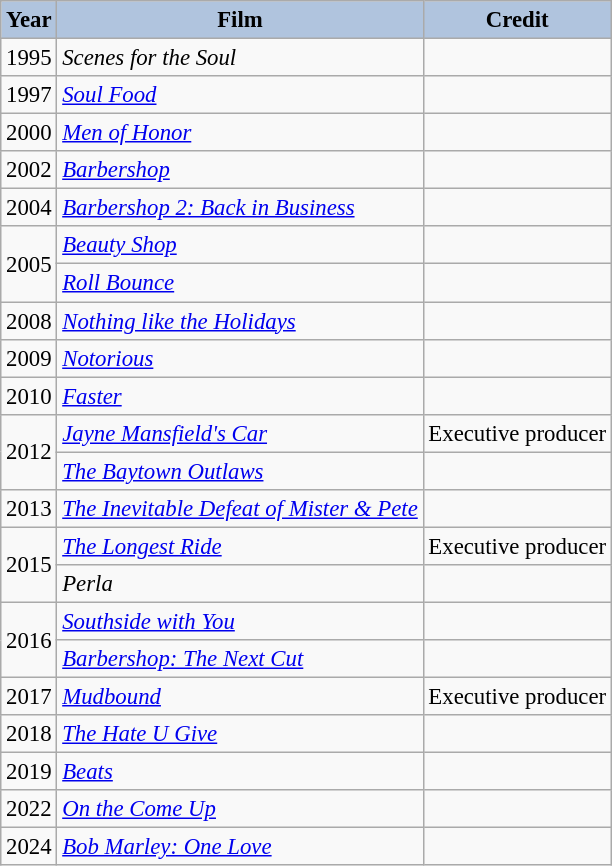<table class="wikitable" style="font-size:95%;">
<tr>
<th style="background:#B0C4DE;">Year</th>
<th style="background:#B0C4DE;">Film</th>
<th style="background:#B0C4DE;">Credit</th>
</tr>
<tr>
<td>1995</td>
<td><em>Scenes for the Soul</em></td>
<td></td>
</tr>
<tr>
<td>1997</td>
<td><em><a href='#'>Soul Food</a></em></td>
<td></td>
</tr>
<tr>
<td>2000</td>
<td><em><a href='#'>Men of Honor</a></em></td>
<td></td>
</tr>
<tr>
<td>2002</td>
<td><em><a href='#'>Barbershop</a></em></td>
<td></td>
</tr>
<tr>
<td>2004</td>
<td><em><a href='#'>Barbershop 2: Back in Business</a></em></td>
<td></td>
</tr>
<tr>
<td rowspan=2>2005</td>
<td><em><a href='#'>Beauty Shop</a></em></td>
<td></td>
</tr>
<tr>
<td><em><a href='#'>Roll Bounce</a></em></td>
<td></td>
</tr>
<tr>
<td>2008</td>
<td><em><a href='#'>Nothing like the Holidays</a></em></td>
<td></td>
</tr>
<tr>
<td>2009</td>
<td><em><a href='#'>Notorious</a></em></td>
<td></td>
</tr>
<tr>
<td>2010</td>
<td><em><a href='#'>Faster</a></em></td>
<td></td>
</tr>
<tr>
<td rowspan=2>2012</td>
<td><em><a href='#'>Jayne Mansfield's Car</a></em></td>
<td>Executive producer</td>
</tr>
<tr>
<td><em><a href='#'>The Baytown Outlaws</a></em></td>
<td></td>
</tr>
<tr>
<td>2013</td>
<td><em><a href='#'>The Inevitable Defeat of Mister & Pete</a></em></td>
<td></td>
</tr>
<tr>
<td rowspan=2>2015</td>
<td><em><a href='#'>The Longest Ride</a></em></td>
<td>Executive producer</td>
</tr>
<tr>
<td><em>Perla</em></td>
<td></td>
</tr>
<tr>
<td rowspan=2>2016</td>
<td><em><a href='#'>Southside with You</a></em></td>
<td></td>
</tr>
<tr>
<td><em><a href='#'>Barbershop: The Next Cut</a></em></td>
<td></td>
</tr>
<tr>
<td>2017</td>
<td><em><a href='#'>Mudbound</a></em></td>
<td>Executive producer</td>
</tr>
<tr>
<td>2018</td>
<td><em><a href='#'>The Hate U Give</a></em></td>
<td></td>
</tr>
<tr>
<td>2019</td>
<td><em><a href='#'>Beats</a></em></td>
<td></td>
</tr>
<tr>
<td>2022</td>
<td><em><a href='#'>On the Come Up</a></em></td>
<td></td>
</tr>
<tr>
<td>2024</td>
<td><em><a href='#'>Bob Marley: One Love</a></em></td>
<td></td>
</tr>
</table>
